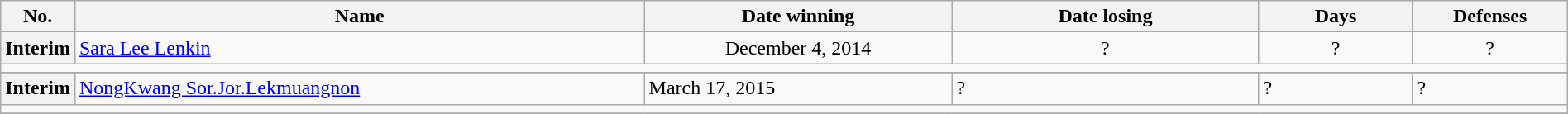<table class="wikitable" width=100%>
<tr>
<th style="width:1%;">No.</th>
<th style="width:37%;">Name</th>
<th style="width:20%;">Date winning</th>
<th style="width:20%;">Date losing</th>
<th data-sort-type="number" style="width:10%;">Days</th>
<th data-sort-type="number" style="width:10%;">Defenses</th>
</tr>
<tr align=center>
<th>Interim</th>
<td align=left> <a href='#'>Sara Lee Lenkin</a></td>
<td>December 4, 2014</td>
<td>?</td>
<td>?</td>
<td>?</td>
</tr>
<tr>
<td colspan="6"></td>
</tr>
<tr>
</tr>
<tr align=center|- align=center>
<th>Interim</th>
<td align=left> <a href='#'>NongKwang Sor.Jor.Lekmuangnon</a></td>
<td>March 17, 2015</td>
<td>?</td>
<td>?</td>
<td>?</td>
</tr>
<tr>
<td colspan="6"></td>
</tr>
<tr>
</tr>
</table>
